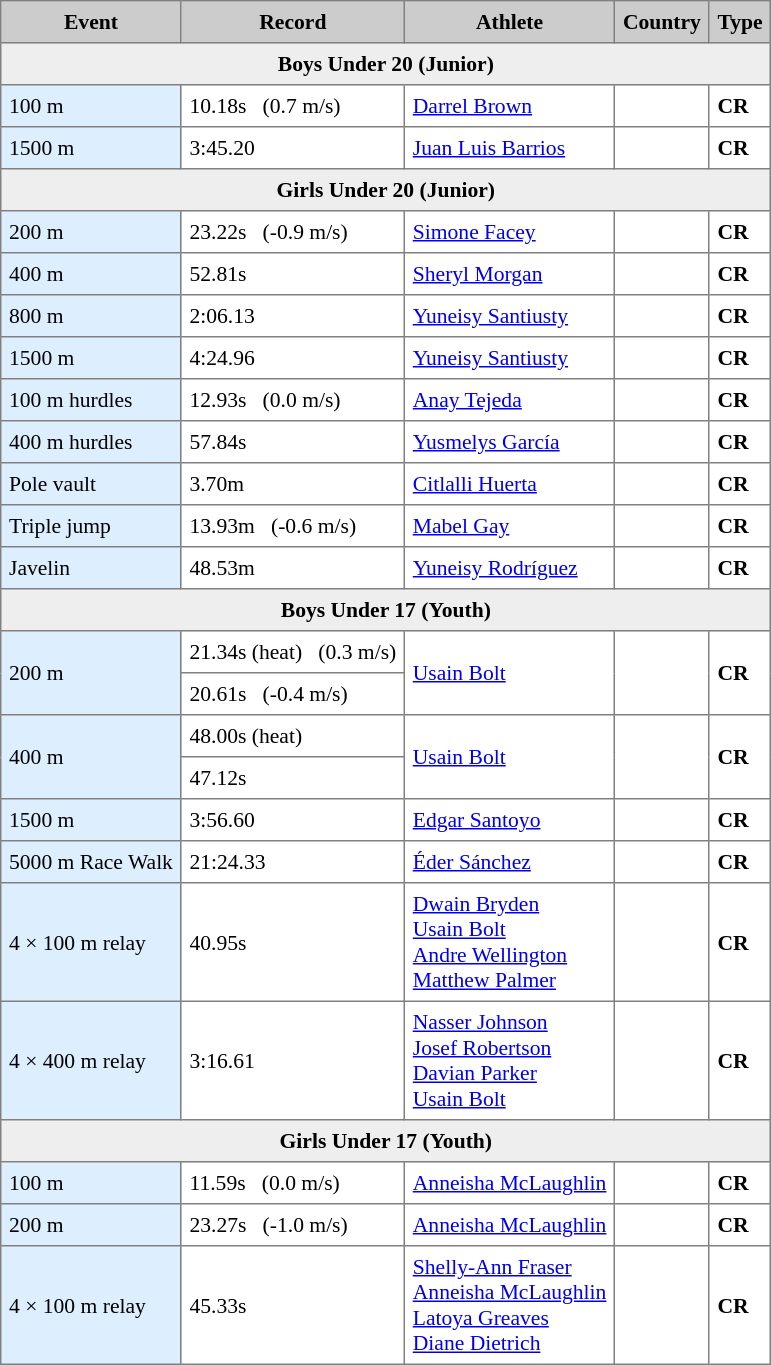<table border= "1"  cellpadding = "5" cellspacing= "2" style="border-collapse: collapse;  font-size: 90%; ">
<tr>
<th style="background: #cccccc;">Event</th>
<th style="background: #cccccc;">Record</th>
<th style="background: #cccccc;">Athlete</th>
<th style="background: #cccccc;">Country</th>
<th style="background: #cccccc;">Type</th>
</tr>
<tr>
<th bgcolor="#eeeeee" colspan="5">Boys Under 20 (Junior)</th>
</tr>
<tr>
<td style="background:#def;">100 m</td>
<td>10.18s   (0.7 m/s)</td>
<td><a href='#'>Darrel Brown</a></td>
<td></td>
<td><strong>CR</strong></td>
</tr>
<tr>
<td style="background:#def;">1500 m</td>
<td>3:45.20</td>
<td><a href='#'>Juan Luis Barrios</a></td>
<td></td>
<td><strong>CR</strong></td>
</tr>
<tr>
<th bgcolor="#eeeeee" colspan="5">Girls Under 20 (Junior)</th>
</tr>
<tr>
<td style="background:#def;">200 m</td>
<td>23.22s   (-0.9 m/s)</td>
<td><a href='#'>Simone Facey</a></td>
<td></td>
<td><strong>CR</strong></td>
</tr>
<tr>
<td style="background:#def;">400 m</td>
<td>52.81s</td>
<td><a href='#'>Sheryl Morgan</a></td>
<td></td>
<td><strong>CR</strong></td>
</tr>
<tr>
<td style="background:#def;">800 m</td>
<td>2:06.13</td>
<td><a href='#'>Yuneisy Santiusty</a></td>
<td></td>
<td><strong>CR</strong></td>
</tr>
<tr>
<td style="background:#def;">1500 m</td>
<td>4:24.96</td>
<td><a href='#'>Yuneisy Santiusty</a></td>
<td></td>
<td><strong>CR</strong></td>
</tr>
<tr>
<td style="background:#def;">100 m hurdles</td>
<td>12.93s    (0.0 m/s)</td>
<td><a href='#'>Anay Tejeda</a></td>
<td></td>
<td><strong>CR</strong></td>
</tr>
<tr>
<td style="background:#def;">400 m hurdles</td>
<td>57.84s</td>
<td><a href='#'>Yusmelys García</a></td>
<td></td>
<td><strong>CR</strong></td>
</tr>
<tr>
<td style="background:#def;">Pole vault</td>
<td>3.70m</td>
<td><a href='#'>Citlalli Huerta</a></td>
<td></td>
<td><strong>CR</strong></td>
</tr>
<tr>
<td style="background:#def;">Triple jump</td>
<td>13.93m    (-0.6 m/s)</td>
<td><a href='#'>Mabel Gay</a></td>
<td></td>
<td><strong>CR</strong></td>
</tr>
<tr>
<td style="background:#def;">Javelin</td>
<td>48.53m</td>
<td><a href='#'>Yuneisy Rodríguez</a></td>
<td></td>
<td><strong>CR</strong></td>
</tr>
<tr>
<th bgcolor="#eeeeee" colspan="5">Boys Under 17 (Youth)</th>
</tr>
<tr>
<td rowspan = "2" style="background:#def;">200 m</td>
<td>21.34s (heat)   (0.3 m/s)</td>
<td rowspan = "2"><a href='#'>Usain Bolt</a></td>
<td rowspan = "2"></td>
<td rowspan = "2"><strong>CR</strong></td>
</tr>
<tr>
<td>20.61s   (-0.4 m/s)</td>
</tr>
<tr>
<td rowspan = "2" style="background:#def;">400 m</td>
<td>48.00s (heat)</td>
<td rowspan = "2"><a href='#'>Usain Bolt</a></td>
<td rowspan = "2"></td>
<td rowspan = "2"><strong>CR</strong></td>
</tr>
<tr>
<td>47.12s</td>
</tr>
<tr>
<td style="background:#def;">1500 m</td>
<td>3:56.60</td>
<td><a href='#'>Edgar Santoyo</a></td>
<td></td>
<td><strong>CR</strong></td>
</tr>
<tr>
<td style="background:#def;">5000 m Race Walk</td>
<td>21:24.33</td>
<td><a href='#'>Éder Sánchez</a></td>
<td></td>
<td><strong>CR</strong></td>
</tr>
<tr>
<td style="background:#def;">4 × 100 m relay</td>
<td>40.95s</td>
<td><a href='#'>Dwain Bryden</a> <br><a href='#'>Usain Bolt</a> <br><a href='#'>Andre Wellington</a> <br><a href='#'>Matthew Palmer</a></td>
<td></td>
<td><strong>CR</strong></td>
</tr>
<tr>
<td style="background:#def;">4 × 400 m relay</td>
<td>3:16.61</td>
<td><a href='#'>Nasser Johnson</a> <br><a href='#'>Josef Robertson</a> <br><a href='#'>Davian Parker</a> <br><a href='#'>Usain Bolt</a></td>
<td></td>
<td><strong>CR</strong></td>
</tr>
<tr>
<th bgcolor="#eeeeee" colspan="5">Girls Under 17 (Youth)</th>
</tr>
<tr>
<td style="background:#def;">100 m</td>
<td>11.59s   (0.0 m/s)</td>
<td><a href='#'>Anneisha McLaughlin</a></td>
<td></td>
<td><strong>CR</strong></td>
</tr>
<tr>
<td style="background:#def;">200 m</td>
<td>23.27s   (-1.0 m/s)</td>
<td><a href='#'>Anneisha McLaughlin</a></td>
<td></td>
<td><strong>CR</strong></td>
</tr>
<tr>
<td style="background:#def;">4 × 100 m relay</td>
<td>45.33s</td>
<td><a href='#'>Shelly-Ann Fraser</a> <br><a href='#'>Anneisha McLaughlin</a> <br><a href='#'>Latoya Greaves</a> <br><a href='#'>Diane Dietrich</a></td>
<td></td>
<td><strong>CR</strong></td>
</tr>
</table>
